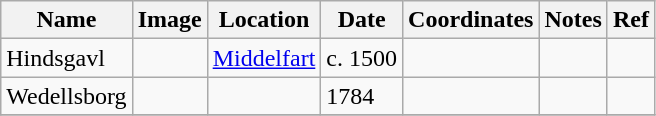<table class="wikitable sortable">
<tr>
<th>Name</th>
<th>Image</th>
<th>Location</th>
<th>Date</th>
<th>Coordinates</th>
<th>Notes</th>
<th>Ref</th>
</tr>
<tr>
<td>Hindsgavl</td>
<td></td>
<td><a href='#'>Middelfart</a></td>
<td>c. 1500</td>
<td></td>
<td></td>
<td></td>
</tr>
<tr>
<td>Wedellsborg</td>
<td></td>
<td></td>
<td>1784</td>
<td></td>
<td></td>
<td></td>
</tr>
<tr>
</tr>
</table>
